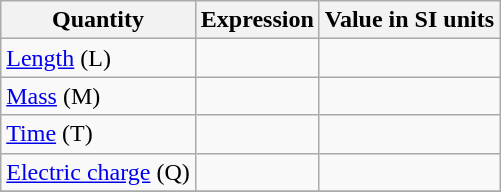<table class="wikitable floatright">
<tr>
<th>Quantity</th>
<th>Expression</th>
<th>Value in SI units</th>
</tr>
<tr align="left">
<td><a href='#'>Length</a> (L)</td>
<td></td>
<td></td>
</tr>
<tr>
<td><a href='#'>Mass</a> (M)</td>
<td></td>
<td></td>
</tr>
<tr>
<td><a href='#'>Time</a> (T)</td>
<td></td>
<td></td>
</tr>
<tr>
<td><a href='#'>Electric charge</a> (Q)</td>
<td></td>
<td></td>
</tr>
<tr>
</tr>
</table>
